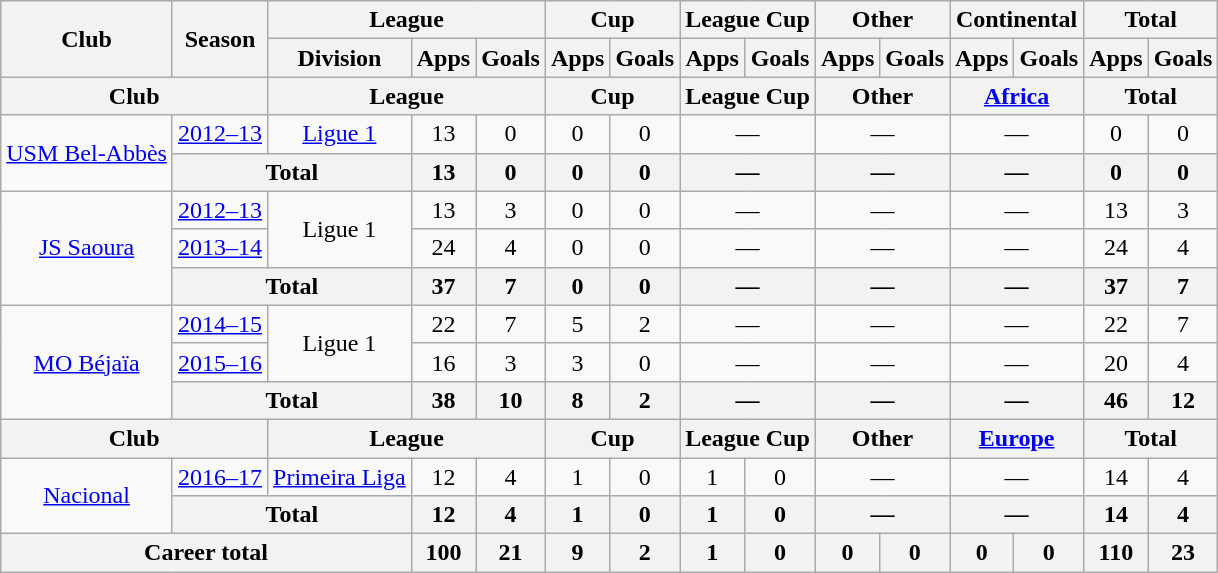<table class="wikitable" style="text-align: center">
<tr>
<th rowspan=2>Club</th>
<th rowspan=2>Season</th>
<th colspan=3>League</th>
<th colspan=2>Cup</th>
<th colspan=2>League Cup</th>
<th colspan=2>Other</th>
<th colspan=2>Continental</th>
<th colspan=2>Total</th>
</tr>
<tr>
<th>Division</th>
<th>Apps</th>
<th>Goals</th>
<th>Apps</th>
<th>Goals</th>
<th>Apps</th>
<th>Goals</th>
<th>Apps</th>
<th>Goals</th>
<th>Apps</th>
<th>Goals</th>
<th>Apps</th>
<th>Goals</th>
</tr>
<tr>
<th colspan=2>Club</th>
<th colspan=3>League</th>
<th colspan=2>Cup</th>
<th colspan=2>League Cup</th>
<th colspan=2>Other</th>
<th colspan=2><a href='#'>Africa</a></th>
<th colspan=2>Total</th>
</tr>
<tr>
<td rowspan=2><a href='#'>USM Bel-Abbès</a></td>
<td><a href='#'>2012–13</a></td>
<td><a href='#'>Ligue 1</a></td>
<td>13</td>
<td>0</td>
<td>0</td>
<td>0</td>
<td colspan=2>—</td>
<td colspan=2>—</td>
<td colspan=2>—</td>
<td>0</td>
<td>0</td>
</tr>
<tr>
<th colspan=2>Total</th>
<th>13</th>
<th>0</th>
<th>0</th>
<th>0</th>
<th colspan=2>—</th>
<th colspan=2>—</th>
<th colspan=2>—</th>
<th>0</th>
<th>0</th>
</tr>
<tr>
<td rowspan=3><a href='#'>JS Saoura</a></td>
<td><a href='#'>2012–13</a></td>
<td rowspan=2>Ligue 1</td>
<td>13</td>
<td>3</td>
<td>0</td>
<td>0</td>
<td colspan=2>—</td>
<td colspan=2>—</td>
<td colspan=2>—</td>
<td>13</td>
<td>3</td>
</tr>
<tr>
<td><a href='#'>2013–14</a></td>
<td>24</td>
<td>4</td>
<td>0</td>
<td>0</td>
<td colspan=2>—</td>
<td colspan=2>—</td>
<td colspan=2>—</td>
<td>24</td>
<td>4</td>
</tr>
<tr>
<th colspan=2>Total</th>
<th>37</th>
<th>7</th>
<th>0</th>
<th>0</th>
<th colspan=2>—</th>
<th colspan=2>—</th>
<th colspan=2>—</th>
<th>37</th>
<th>7</th>
</tr>
<tr>
<td rowspan=3><a href='#'>MO Béjaïa</a></td>
<td><a href='#'>2014–15</a></td>
<td rowspan=2>Ligue 1</td>
<td>22</td>
<td>7</td>
<td>5</td>
<td>2</td>
<td colspan=2>—</td>
<td colspan=2>—</td>
<td colspan=2>—</td>
<td>22</td>
<td>7</td>
</tr>
<tr>
<td><a href='#'>2015–16</a></td>
<td>16</td>
<td>3</td>
<td>3</td>
<td>0</td>
<td colspan=2>—</td>
<td colspan=2>—</td>
<td colspan=2>—</td>
<td>20</td>
<td>4</td>
</tr>
<tr>
<th colspan=2>Total</th>
<th>38</th>
<th>10</th>
<th>8</th>
<th>2</th>
<th colspan=2>—</th>
<th colspan=2>—</th>
<th colspan=2>—</th>
<th>46</th>
<th>12</th>
</tr>
<tr>
<th colspan=2>Club</th>
<th colspan=3>League</th>
<th colspan=2>Cup</th>
<th colspan=2>League Cup</th>
<th colspan=2>Other</th>
<th colspan=2><a href='#'>Europe</a></th>
<th colspan=2>Total</th>
</tr>
<tr>
<td rowspan=2><a href='#'>Nacional</a></td>
<td><a href='#'>2016–17</a></td>
<td><a href='#'>Primeira Liga</a></td>
<td>12</td>
<td>4</td>
<td>1</td>
<td>0</td>
<td>1</td>
<td>0</td>
<td colspan=2>—</td>
<td colspan=2>—</td>
<td>14</td>
<td>4</td>
</tr>
<tr>
<th colspan=2>Total</th>
<th>12</th>
<th>4</th>
<th>1</th>
<th>0</th>
<th>1</th>
<th>0</th>
<th colspan=2>—</th>
<th colspan=2>—</th>
<th>14</th>
<th>4</th>
</tr>
<tr>
<th colspan=3>Career total</th>
<th>100</th>
<th>21</th>
<th>9</th>
<th>2</th>
<th>1</th>
<th>0</th>
<th>0</th>
<th>0</th>
<th>0</th>
<th>0</th>
<th>110</th>
<th>23</th>
</tr>
</table>
